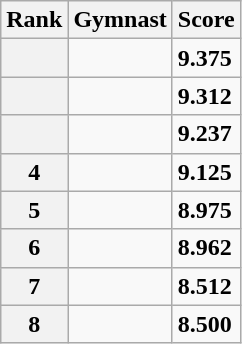<table class="wikitable sortable">
<tr>
<th scope="col">Rank</th>
<th scope="col">Gymnast</th>
<th scope="col">Score</th>
</tr>
<tr>
<th scope="row"></th>
<td></td>
<td><strong>9.375</strong></td>
</tr>
<tr>
<th scope="row"></th>
<td></td>
<td><strong>9.312</strong></td>
</tr>
<tr>
<th scope="row"></th>
<td></td>
<td><strong>9.237</strong></td>
</tr>
<tr>
<th scope="row">4</th>
<td></td>
<td><strong>9.125</strong></td>
</tr>
<tr>
<th scope="row">5</th>
<td></td>
<td><strong>8.975</strong></td>
</tr>
<tr>
<th scope="row">6</th>
<td></td>
<td><strong>8.962</strong></td>
</tr>
<tr>
<th scope="row">7</th>
<td></td>
<td><strong>8.512</strong></td>
</tr>
<tr>
<th scope="row">8</th>
<td></td>
<td><strong>8.500</strong></td>
</tr>
</table>
